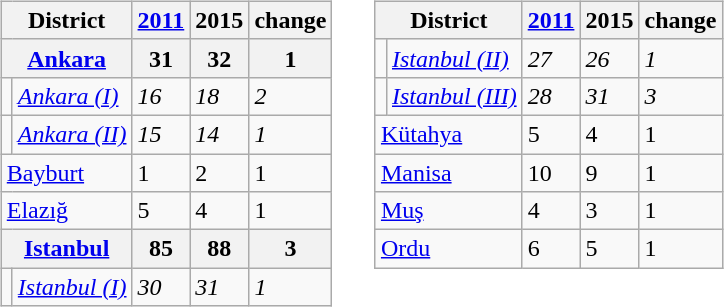<table>
<tr>
<td style="vertical-align:top"><br><table class="wikitable">
<tr>
<th colspan="2">District</th>
<th><a href='#'>2011</a></th>
<th>2015</th>
<th>change</th>
</tr>
<tr>
<th colspan="2"><strong><a href='#'>Ankara</a></strong></th>
<th><strong>31</strong></th>
<th><strong>32</strong></th>
<th><strong>1</strong></th>
</tr>
<tr>
<td></td>
<td><em><a href='#'>Ankara (I)</a></em></td>
<td><em>16</em></td>
<td><em>18</em></td>
<td><em>2</em></td>
</tr>
<tr>
<td></td>
<td><em><a href='#'>Ankara (II)</a></em></td>
<td><em>15</em></td>
<td><em>14</em></td>
<td><em>1</em></td>
</tr>
<tr>
<td colspan="2"><a href='#'>Bayburt</a></td>
<td>1</td>
<td>2</td>
<td>1</td>
</tr>
<tr>
<td colspan="2"><a href='#'>Elazığ</a></td>
<td>5</td>
<td>4</td>
<td>1</td>
</tr>
<tr>
<th colspan="2"><strong><a href='#'>Istanbul</a></strong></th>
<th><strong>85</strong></th>
<th><strong>88</strong></th>
<th><strong>3</strong></th>
</tr>
<tr>
<td></td>
<td><em><a href='#'>Istanbul (I)</a></em></td>
<td><em>30</em></td>
<td><em>31</em></td>
<td><em>1</em></td>
</tr>
</table>
</td>
<td colwidth=1em> </td>
<td style="vertical-align:top"><br><table class="wikitable">
<tr>
<th colspan="2">District</th>
<th><a href='#'>2011</a></th>
<th>2015</th>
<th>change</th>
</tr>
<tr>
<td></td>
<td><em><a href='#'>Istanbul (II)</a></em></td>
<td><em>27</em></td>
<td><em>26</em></td>
<td><em>1</em></td>
</tr>
<tr>
<td></td>
<td><em><a href='#'>Istanbul (III)</a></em></td>
<td><em>28</em></td>
<td><em>31</em></td>
<td><em>3</em></td>
</tr>
<tr>
<td colspan="2"><a href='#'>Kütahya</a></td>
<td>5</td>
<td>4</td>
<td>1</td>
</tr>
<tr>
<td colspan="2"><a href='#'>Manisa</a></td>
<td>10</td>
<td>9</td>
<td>1</td>
</tr>
<tr>
<td colspan="2"><a href='#'>Muş</a></td>
<td>4</td>
<td>3</td>
<td>1</td>
</tr>
<tr>
<td colspan="2"><a href='#'>Ordu</a></td>
<td>6</td>
<td>5</td>
<td>1</td>
</tr>
</table>
</td>
</tr>
</table>
